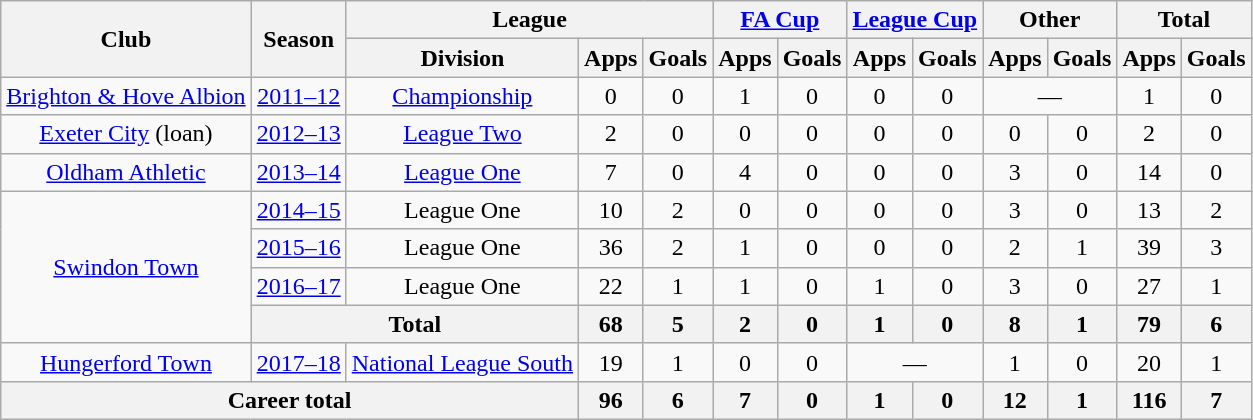<table class="wikitable" style="text-align: center;">
<tr>
<th rowspan="2">Club</th>
<th rowspan="2">Season</th>
<th colspan="3">League</th>
<th colspan="2"><a href='#'>FA Cup</a></th>
<th colspan="2"><a href='#'>League Cup</a></th>
<th colspan="2">Other</th>
<th colspan="2">Total</th>
</tr>
<tr>
<th>Division</th>
<th>Apps</th>
<th>Goals</th>
<th>Apps</th>
<th>Goals</th>
<th>Apps</th>
<th>Goals</th>
<th>Apps</th>
<th>Goals</th>
<th>Apps</th>
<th>Goals</th>
</tr>
<tr>
<td rowspan="1" valign="center"><a href='#'>Brighton & Hove Albion</a></td>
<td><a href='#'>2011–12</a></td>
<td><a href='#'>Championship</a></td>
<td>0</td>
<td>0</td>
<td>1</td>
<td>0</td>
<td>0</td>
<td>0</td>
<td colspan="2">—</td>
<td>1</td>
<td>0</td>
</tr>
<tr>
<td rowspan="1" valign="center"><a href='#'>Exeter City</a> (loan)</td>
<td><a href='#'>2012–13</a></td>
<td><a href='#'>League Two</a></td>
<td>2</td>
<td>0</td>
<td>0</td>
<td>0</td>
<td>0</td>
<td>0</td>
<td>0</td>
<td>0</td>
<td>2</td>
<td>0</td>
</tr>
<tr>
<td rowspan="1" valign="center"><a href='#'>Oldham Athletic</a></td>
<td><a href='#'>2013–14</a></td>
<td><a href='#'>League One</a></td>
<td>7</td>
<td>0</td>
<td>4</td>
<td>0</td>
<td>0</td>
<td>0</td>
<td>3</td>
<td>0</td>
<td>14</td>
<td>0</td>
</tr>
<tr>
<td rowspan="4" valign="center"><a href='#'>Swindon Town</a></td>
<td><a href='#'>2014–15</a></td>
<td>League One</td>
<td>10</td>
<td>2</td>
<td>0</td>
<td>0</td>
<td>0</td>
<td>0</td>
<td>3</td>
<td>0</td>
<td>13</td>
<td>2</td>
</tr>
<tr>
<td><a href='#'>2015–16</a></td>
<td>League One</td>
<td>36</td>
<td>2</td>
<td>1</td>
<td>0</td>
<td>0</td>
<td>0</td>
<td>2</td>
<td>1</td>
<td>39</td>
<td>3</td>
</tr>
<tr>
<td><a href='#'>2016–17</a></td>
<td>League One</td>
<td>22</td>
<td>1</td>
<td>1</td>
<td>0</td>
<td>1</td>
<td>0</td>
<td>3</td>
<td>0</td>
<td>27</td>
<td>1</td>
</tr>
<tr>
<th colspan="2">Total</th>
<th>68</th>
<th>5</th>
<th>2</th>
<th>0</th>
<th>1</th>
<th>0</th>
<th>8</th>
<th>1</th>
<th>79</th>
<th>6</th>
</tr>
<tr>
<td rowspan="1" valign="center"><a href='#'>Hungerford Town</a></td>
<td><a href='#'>2017–18</a></td>
<td><a href='#'>National League South</a></td>
<td>19</td>
<td>1</td>
<td>0</td>
<td>0</td>
<td colspan="2">—</td>
<td>1</td>
<td>0</td>
<td>20</td>
<td>1</td>
</tr>
<tr>
<th colspan="3">Career total</th>
<th>96</th>
<th>6</th>
<th>7</th>
<th>0</th>
<th>1</th>
<th>0</th>
<th>12</th>
<th>1</th>
<th>116</th>
<th>7</th>
</tr>
</table>
